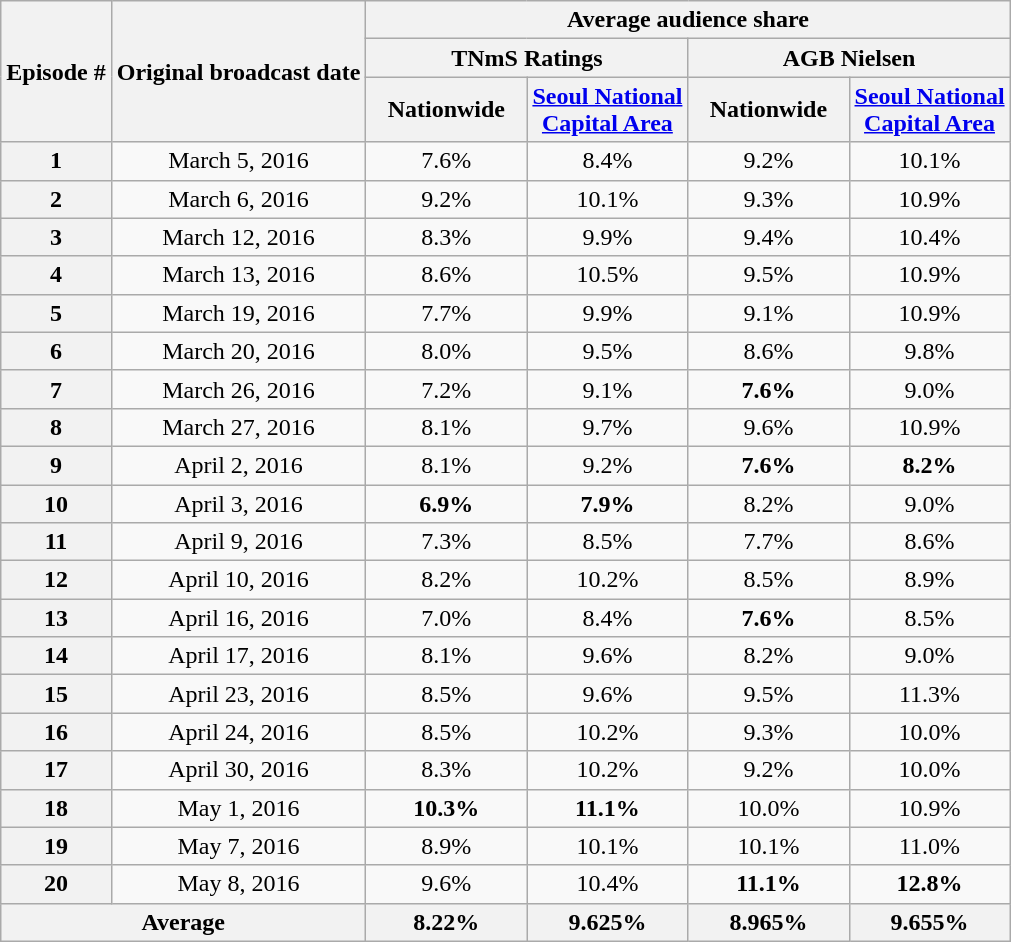<table class=wikitable style="text-align:center">
<tr>
<th rowspan="3">Episode #</th>
<th rowspan="3">Original broadcast date</th>
<th colspan="4">Average audience share</th>
</tr>
<tr>
<th colspan="2">TNmS Ratings</th>
<th colspan="2">AGB Nielsen</th>
</tr>
<tr>
<th width=100>Nationwide</th>
<th width=100><a href='#'>Seoul National Capital Area</a></th>
<th width=100>Nationwide</th>
<th width=100><a href='#'>Seoul National Capital Area</a></th>
</tr>
<tr>
<th>1</th>
<td>March 5, 2016</td>
<td>7.6%</td>
<td>8.4%</td>
<td>9.2%</td>
<td>10.1%</td>
</tr>
<tr>
<th>2</th>
<td>March 6, 2016</td>
<td>9.2%</td>
<td>10.1%</td>
<td>9.3%</td>
<td>10.9%</td>
</tr>
<tr>
<th>3</th>
<td>March 12, 2016</td>
<td>8.3%</td>
<td>9.9%</td>
<td>9.4%</td>
<td>10.4%</td>
</tr>
<tr>
<th>4</th>
<td>March 13, 2016</td>
<td>8.6%</td>
<td>10.5%</td>
<td>9.5%</td>
<td>10.9%</td>
</tr>
<tr>
<th>5</th>
<td>March 19, 2016</td>
<td>7.7%</td>
<td>9.9%</td>
<td>9.1%</td>
<td>10.9%</td>
</tr>
<tr>
<th>6</th>
<td>March 20, 2016</td>
<td>8.0%</td>
<td>9.5%</td>
<td>8.6%</td>
<td>9.8%</td>
</tr>
<tr>
<th>7</th>
<td>March 26, 2016</td>
<td>7.2%</td>
<td>9.1%</td>
<td><span><strong>7.6%</strong></span></td>
<td>9.0%</td>
</tr>
<tr>
<th>8</th>
<td>March 27, 2016</td>
<td>8.1%</td>
<td>9.7%</td>
<td>9.6%</td>
<td>10.9%</td>
</tr>
<tr>
<th>9</th>
<td>April 2, 2016</td>
<td>8.1%</td>
<td>9.2%</td>
<td><span><strong>7.6%</strong></span></td>
<td><span><strong>8.2%</strong></span></td>
</tr>
<tr>
<th>10</th>
<td>April 3, 2016</td>
<td><span><strong>6.9%</strong></span></td>
<td><span><strong>7.9%</strong></span></td>
<td>8.2%</td>
<td>9.0%</td>
</tr>
<tr>
<th>11</th>
<td>April 9, 2016</td>
<td>7.3%</td>
<td>8.5%</td>
<td>7.7%</td>
<td>8.6%</td>
</tr>
<tr>
<th>12</th>
<td>April 10, 2016</td>
<td>8.2%</td>
<td>10.2%</td>
<td>8.5%</td>
<td>8.9%</td>
</tr>
<tr>
<th>13</th>
<td>April 16, 2016</td>
<td>7.0%</td>
<td>8.4%</td>
<td><span><strong>7.6%</strong></span></td>
<td>8.5%</td>
</tr>
<tr>
<th>14</th>
<td>April 17, 2016</td>
<td>8.1%</td>
<td>9.6%</td>
<td>8.2%</td>
<td>9.0%</td>
</tr>
<tr>
<th>15</th>
<td>April 23, 2016</td>
<td>8.5%</td>
<td>9.6%</td>
<td>9.5%</td>
<td>11.3%</td>
</tr>
<tr>
<th>16</th>
<td>April 24, 2016</td>
<td>8.5%</td>
<td>10.2%</td>
<td>9.3%</td>
<td>10.0%</td>
</tr>
<tr>
<th>17</th>
<td>April 30, 2016</td>
<td>8.3%</td>
<td>10.2%</td>
<td>9.2%</td>
<td>10.0%</td>
</tr>
<tr>
<th>18</th>
<td>May 1, 2016</td>
<td><span><strong>10.3%</strong></span></td>
<td><span><strong>11.1%</strong></span></td>
<td>10.0%</td>
<td>10.9%</td>
</tr>
<tr>
<th>19</th>
<td>May 7, 2016</td>
<td>8.9%</td>
<td>10.1%</td>
<td>10.1%</td>
<td>11.0%</td>
</tr>
<tr>
<th>20</th>
<td>May 8, 2016</td>
<td>9.6%</td>
<td>10.4%</td>
<td><span><strong>11.1%</strong></span></td>
<td><span><strong>12.8%</strong></span></td>
</tr>
<tr>
<th colspan=2>Average</th>
<th>8.22%</th>
<th>9.625%</th>
<th>8.965%</th>
<th>9.655%</th>
</tr>
</table>
